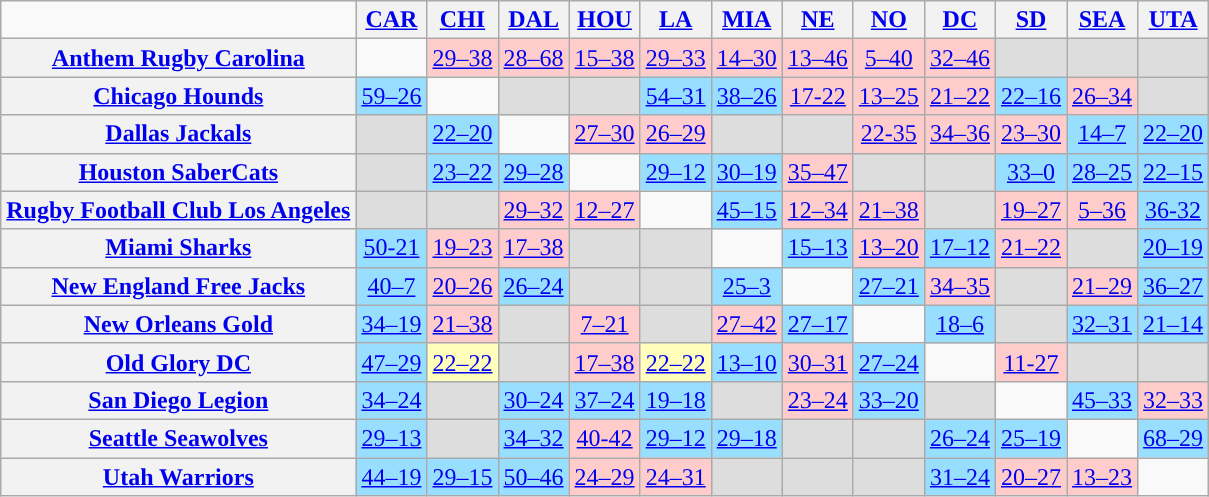<table class="wikitable" style="text-align:center;">
<tr>
<td></td>
<th><a href='#'>CAR</a></th>
<th><a href='#'>CHI</a></th>
<th><a href='#'>DAL</a></th>
<th><a href='#'>HOU</a></th>
<th><a href='#'>LA</a></th>
<th><a href='#'>MIA</a></th>
<th><a href='#'>NE</a></th>
<th><a href='#'>NO</a></th>
<th><a href='#'>DC</a></th>
<th><a href='#'>SD</a></th>
<th><a href='#'>SEA</a></th>
<th><a href='#'>UTA</a></th>
</tr>
<tr>
<th><a href='#'>Anthem Rugby Carolina</a></th>
<td style="background:#white;"></td>
<td style="background:#fcc;"><a href='#'>29–38</a></td>
<td style="background:#fcc;"><a href='#'>28–68</a></td>
<td style="background:#fcc;"><a href='#'>15–38</a></td>
<td style="background:#fcc;"><a href='#'>29–33</a></td>
<td style="background:#fcc;"><a href='#'>14–30</a></td>
<td style="background:#fcc;"><a href='#'>13–46</a></td>
<td style="background:#fcc;"><a href='#'>5–40</a></td>
<td style="background:#fcc;"><a href='#'>32–46</a></td>
<td style="background:#ddd;"></td>
<td style="background:#ddd;"></td>
<td style="background:#ddd;"></td>
</tr>
<tr>
<th><a href='#'>Chicago Hounds</a></th>
<td style="background:#97deff;"><a href='#'>59–26</a></td>
<td style="background:#white;"></td>
<td style="background:#ddd;"></td>
<td style="background:#ddd;"></td>
<td style="background:#97deff;"><a href='#'>54–31</a></td>
<td style="background:#97deff;"><a href='#'>38–26</a></td>
<td style="background:#fcc;"><a href='#'>17-22</a></td>
<td style="background:#fcc;"><a href='#'>13–25</a></td>
<td style="background:#fcc;"><a href='#'>21–22</a></td>
<td style="background:#97deff;"><a href='#'>22–16</a></td>
<td style="background:#fcc;"><a href='#'>26–34</a></td>
<td style="background:#ddd;"></td>
</tr>
<tr>
<th><a href='#'>Dallas Jackals</a></th>
<td style="background:#ddd;"></td>
<td style="background:#97deff;"><a href='#'>22–20</a></td>
<td style="background:#white;"></td>
<td style="background:#fcc;"><a href='#'>27–30</a></td>
<td style="background:#fcc;"><a href='#'>26–29</a></td>
<td style="background:#ddd;"></td>
<td style="background:#ddd;"></td>
<td style="background:#fcc;"><a href='#'>22-35</a></td>
<td style="background:#fcc;"><a href='#'>34–36</a></td>
<td style="background:#fcc;"><a href='#'>23–30</a></td>
<td style="background:#97deff;"><a href='#'>14–7</a></td>
<td style="background:#97deff;"><a href='#'>22–20</a></td>
</tr>
<tr>
<th><a href='#'>Houston SaberCats</a></th>
<td style="background:#ddd;"></td>
<td style="background:#97deff;"><a href='#'>23–22</a></td>
<td style="background:#97deff;"><a href='#'>29–28</a></td>
<td style="background:#white;"></td>
<td style="background:#97deff;"><a href='#'>29–12</a></td>
<td style="background:#97deff;"><a href='#'>30–19</a></td>
<td style="background:#fcc;"><a href='#'>35–47</a></td>
<td style="background:#ddd;"></td>
<td style="background:#ddd;"></td>
<td style="background:#97deff;"><a href='#'>33–0</a></td>
<td style="background:#97deff;"><a href='#'>28–25</a></td>
<td style="background:#97deff;'"><a href='#'>22–15</a></td>
</tr>
<tr>
<th><a href='#'>Rugby Football Club Los Angeles</a></th>
<td style="background:#ddd;"></td>
<td style="background:#ddd;"></td>
<td style="background:#fcc;"><a href='#'>29–32</a></td>
<td style="background:#fcc;"><a href='#'>12–27</a></td>
<td style="background:#white;"></td>
<td style="background:#97deff;"><a href='#'>45–15</a></td>
<td style="background:#fcc;"><a href='#'>12–34</a></td>
<td style="background:#fcc;"><a href='#'>21–38</a></td>
<td style="background:#ddd;"></td>
<td style="background:#fcc;"><a href='#'>19–27</a></td>
<td style="background:#fcc;"><a href='#'>5–36</a></td>
<td style="background:#97deff;"><a href='#'>36-32</a></td>
</tr>
<tr>
<th><a href='#'>Miami Sharks</a></th>
<td style="background:#97deff;"><a href='#'>50-21</a></td>
<td style="background:#fcc;"><a href='#'>19–23</a></td>
<td style="background:#fcc;"><a href='#'>17–38</a></td>
<td style="background:#ddd;"></td>
<td style="background:#ddd;"></td>
<td style="background:#white;"></td>
<td style="background:#97deff;"><a href='#'>15–13</a></td>
<td style="background:#fcc;"><a href='#'>13–20</a></td>
<td style="background:#97deff;"><a href='#'>17–12</a></td>
<td style="background:#fcc;"><a href='#'>21–22</a></td>
<td style="background:#ddd;"></td>
<td style="background:#97deff;"><a href='#'>20–19</a></td>
</tr>
<tr>
<th><a href='#'>New England Free Jacks</a></th>
<td style="background:#97deff;"><a href='#'>40–7</a></td>
<td style="background:#fcc;"><a href='#'>20–26</a></td>
<td style="background:#97deff;"><a href='#'>26–24</a></td>
<td style="background:#ddd;"></td>
<td style="background:#ddd;"></td>
<td style="background:#97deff;"><a href='#'>25–3</a></td>
<td style="background:#white;"></td>
<td style="background:#97deff;"><a href='#'>27–21</a></td>
<td style="background:#fcc;"><a href='#'>34–35</a></td>
<td style="background:#ddd;"></td>
<td style="background:#fcc;"><a href='#'>21–29</a></td>
<td style="background:#97deff;"><a href='#'>36–27</a></td>
</tr>
<tr>
<th><a href='#'>New Orleans Gold</a></th>
<td style="background:#97deff"><a href='#'>34–19</a></td>
<td style="background:#fcc;"><a href='#'>21–38</a></td>
<td style="background:#ddd;"></td>
<td style="background:#fcc;"><a href='#'>7–21</a></td>
<td style="background:#ddd;"></td>
<td style="background:#fcc;"><a href='#'>27–42</a></td>
<td style="background:#97deff;"><a href='#'>27–17</a></td>
<td style="background:#white;"></td>
<td style="background:#97deff;"><a href='#'>18–6</a></td>
<td style="background:#ddd;"></td>
<td style="background:#97deff;"><a href='#'>32–31</a></td>
<td style="background:#97deff;"><a href='#'>21–14</a></td>
</tr>
<tr>
<th><a href='#'>Old Glory DC</a></th>
<td style="background:#97deff;"><a href='#'>47–29</a></td>
<td style="background:#ffb;"><a href='#'>22–22</a></td>
<td style="background:#ddd;"></td>
<td style="background:#fcc;"><a href='#'>17–38</a></td>
<td style="background:#ffb;"><a href='#'>22–22</a></td>
<td style="background:#97deff;"><a href='#'>13–10</a></td>
<td style="background:#fcc;"><a href='#'>30–31</a></td>
<td style="background:#97deff;"><a href='#'>27–24</a></td>
<td style="background:#white;"></td>
<td style="background:#fcc;"><a href='#'>11-27</a></td>
<td style="background:#ddd;"></td>
<td style="background:#ddd;"></td>
</tr>
<tr>
<th><a href='#'>San Diego Legion</a></th>
<td style="background:#97deff;"><a href='#'>34–24</a></td>
<td style="background:#ddd;"></td>
<td style="background:#97deff;"><a href='#'>30–24</a></td>
<td style="background:#97deff;"><a href='#'>37–24</a></td>
<td style="background:#97deff;"><a href='#'>19–18</a></td>
<td style="background:#ddd;"></td>
<td style="background:#fcc;"><a href='#'>23–24</a></td>
<td style="background:#97deff;"><a href='#'>33–20</a></td>
<td style="background:#ddd;"></td>
<td style="background:#white;"></td>
<td style="background:#97deff;"><a href='#'>45–33</a></td>
<td style="background:#fcc;"><a href='#'>32–33</a></td>
</tr>
<tr>
<th><a href='#'>Seattle Seawolves</a></th>
<td style="background:#97deff;"><a href='#'>29–13</a></td>
<td style="background:#ddd;"></td>
<td style="background:#97deff;"><a href='#'>34–32</a></td>
<td style="background:#fcc;"><a href='#'>40-42</a></td>
<td style="background:#97deff;"><a href='#'>29–12</a></td>
<td style="background:#97deff;"><a href='#'>29–18</a></td>
<td style="background:#ddd;"></td>
<td style="background:#ddd;"></td>
<td style="background:#97deff;"><a href='#'>26–24</a></td>
<td style="background:#97deff;"><a href='#'>25–19</a></td>
<td style="background:#white;"></td>
<td style="background:#97deff;"><a href='#'>68–29</a></td>
</tr>
<tr>
<th><a href='#'>Utah Warriors</a></th>
<td style="background:#97deff;"><a href='#'>44–19</a></td>
<td style="background:#97deff;"><a href='#'>29–15</a></td>
<td style="background:#97deff;"><a href='#'>50–46</a></td>
<td style="background:#fcc;"><a href='#'>24–29</a></td>
<td style="background:#fcc;"><a href='#'>24–31</a></td>
<td style="background:#ddd;"></td>
<td style="background:#ddd;"></td>
<td style="background:#ddd;"></td>
<td style="background:#97deff;"><a href='#'>31–24</a></td>
<td style="background:#fcc;"><a href='#'>20–27</a></td>
<td style="background:#fcc;"><a href='#'>13–23</a></td>
<td style="background:#white;"></td>
</tr>
</table>
